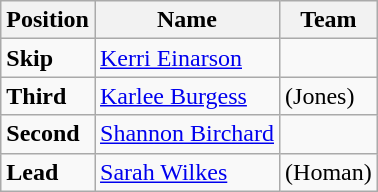<table class="wikitable">
<tr>
<th><strong>Position</strong></th>
<th><strong>Name</strong></th>
<th><strong>Team</strong></th>
</tr>
<tr>
<td><strong>Skip</strong></td>
<td><a href='#'>Kerri Einarson</a></td>
<td></td>
</tr>
<tr>
<td><strong>Third</strong></td>
<td><a href='#'>Karlee Burgess</a></td>
<td> (Jones)</td>
</tr>
<tr>
<td><strong>Second</strong></td>
<td><a href='#'>Shannon Birchard</a></td>
<td></td>
</tr>
<tr>
<td><strong>Lead</strong></td>
<td><a href='#'>Sarah Wilkes</a></td>
<td> (Homan)</td>
</tr>
</table>
